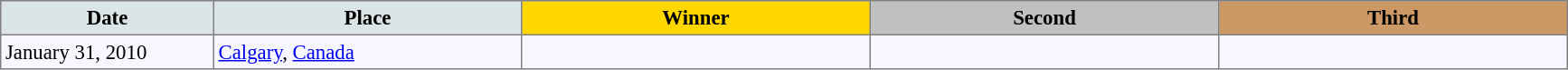<table bgcolor="#f7f8ff" cellpadding="3" cellspacing="0" border="1" style="font-size: 95%; border: gray solid 1px; border-collapse: collapse;">
<tr bgcolor="#CCCCCC">
<td align="center" bgcolor="#DCE5E5" width="150"><strong>Date</strong></td>
<td align="center" bgcolor="#DCE5E5" width="220"><strong>Place</strong></td>
<td align="center" bgcolor="gold" width="250"><strong>Winner</strong></td>
<td align="center" bgcolor="silver" width="250"><strong>Second</strong></td>
<td align="center" bgcolor="CC9966" width="250"><strong>Third</strong></td>
</tr>
<tr align="left">
<td>January 31, 2010</td>
<td> <a href='#'>Calgary</a>, <a href='#'>Canada</a></td>
<td></td>
<td></td>
<td></td>
</tr>
</table>
